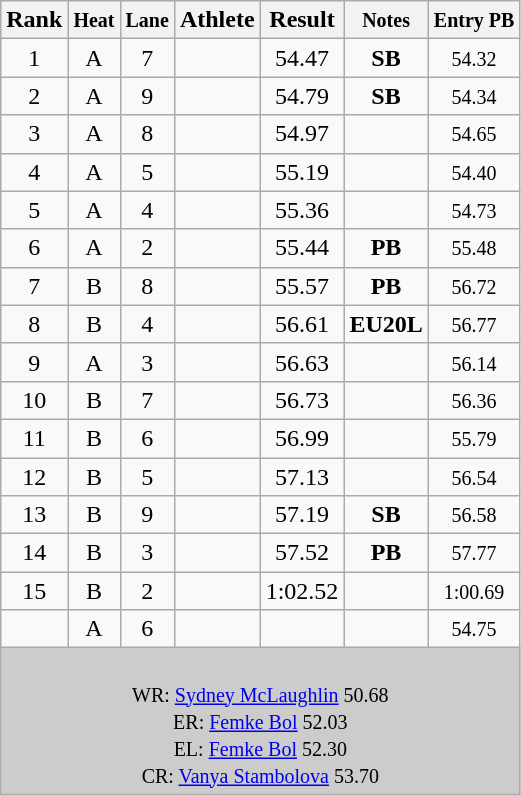<table class="wikitable sortable" style="text-align:center;">
<tr>
<th>Rank</th>
<th><small>Heat</small></th>
<th><small>Lane</small></th>
<th>Athlete</th>
<th>Result</th>
<th><small>Notes</small></th>
<th><small>Entry PB</small></th>
</tr>
<tr>
<td>1</td>
<td>A</td>
<td>7</td>
<td align=left></td>
<td>54.47</td>
<td> <strong>SB</strong></td>
<td><small>54.32</small></td>
</tr>
<tr>
<td>2</td>
<td>A</td>
<td>9</td>
<td align=left></td>
<td>54.79</td>
<td> <strong>SB</strong></td>
<td><small>54.34</small></td>
</tr>
<tr>
<td>3</td>
<td>A</td>
<td>8</td>
<td align=left></td>
<td>54.97</td>
<td></td>
<td><small>54.65</small></td>
</tr>
<tr>
<td>4</td>
<td>A</td>
<td>5</td>
<td align=left></td>
<td>55.19</td>
<td></td>
<td><small>54.40</small></td>
</tr>
<tr>
<td>5</td>
<td>A</td>
<td>4</td>
<td align=left></td>
<td>55.36</td>
<td></td>
<td><small>54.73</small></td>
</tr>
<tr>
<td>6</td>
<td>A</td>
<td>2</td>
<td align=left></td>
<td>55.44</td>
<td><strong>PB</strong></td>
<td><small>55.48</small></td>
</tr>
<tr>
<td>7</td>
<td>B</td>
<td>8</td>
<td align=left></td>
<td>55.57</td>
<td><strong>PB</strong></td>
<td><small>56.72</small></td>
</tr>
<tr>
<td>8</td>
<td>B</td>
<td>4</td>
<td align=left></td>
<td>56.61</td>
<td><strong>EU20L</strong></td>
<td><small>56.77</small></td>
</tr>
<tr>
<td>9</td>
<td>A</td>
<td>3</td>
<td align=left></td>
<td>56.63</td>
<td></td>
<td><small>56.14</small></td>
</tr>
<tr>
<td>10</td>
<td>B</td>
<td>7</td>
<td align=left></td>
<td>56.73</td>
<td></td>
<td><small>56.36</small></td>
</tr>
<tr>
<td>11</td>
<td>B</td>
<td>6</td>
<td align=left></td>
<td>56.99</td>
<td></td>
<td><small>55.79</small></td>
</tr>
<tr>
<td>12</td>
<td>B</td>
<td>5</td>
<td align=left></td>
<td>57.13</td>
<td></td>
<td><small>56.54</small></td>
</tr>
<tr>
<td>13</td>
<td>B</td>
<td>9</td>
<td align=left></td>
<td>57.19</td>
<td><strong>SB</strong></td>
<td><small>56.58</small></td>
</tr>
<tr>
<td>14</td>
<td>B</td>
<td>3</td>
<td align=left></td>
<td>57.52</td>
<td><strong>PB</strong></td>
<td><small>57.77</small></td>
</tr>
<tr>
<td>15</td>
<td>B</td>
<td>2</td>
<td align=left></td>
<td>1:02.52</td>
<td></td>
<td><small>1:00.69</small></td>
</tr>
<tr>
<td></td>
<td>A</td>
<td>6</td>
<td align=left></td>
<td></td>
<td></td>
<td><small>54.75</small></td>
</tr>
<tr>
<td colspan="7" bgcolor="#cccccc"><br>
<small>WR:   <a href='#'>Sydney McLaughlin</a> 50.68<br>ER:  <a href='#'>Femke Bol</a> 52.03<br></small>
<small>EL:   <a href='#'>Femke Bol</a> 52.30<br>CR:  <a href='#'>Vanya Stambolova</a> 53.70</small></td>
</tr>
</table>
